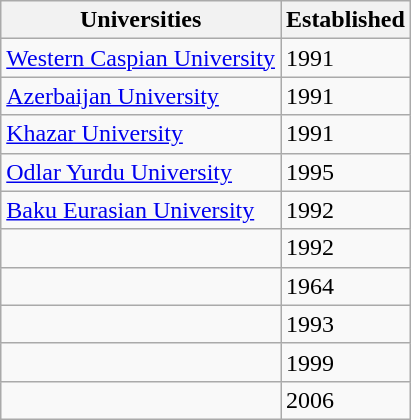<table class="wikitable">
<tr>
<th>Universities</th>
<th>Established</th>
</tr>
<tr>
<td><a href='#'>Western Caspian University</a></td>
<td>1991</td>
</tr>
<tr>
<td><a href='#'>Azerbaijan University</a></td>
<td>1991</td>
</tr>
<tr>
<td><a href='#'>Khazar University</a></td>
<td>1991</td>
</tr>
<tr>
<td><a href='#'>Odlar Yurdu University</a></td>
<td>1995</td>
</tr>
<tr>
<td><a href='#'>Baku Eurasian University</a></td>
<td>1992</td>
</tr>
<tr>
<td></td>
<td>1992</td>
</tr>
<tr>
<td></td>
<td>1964</td>
</tr>
<tr>
<td></td>
<td>1993</td>
</tr>
<tr>
<td></td>
<td>1999</td>
</tr>
<tr>
<td></td>
<td>2006</td>
</tr>
</table>
